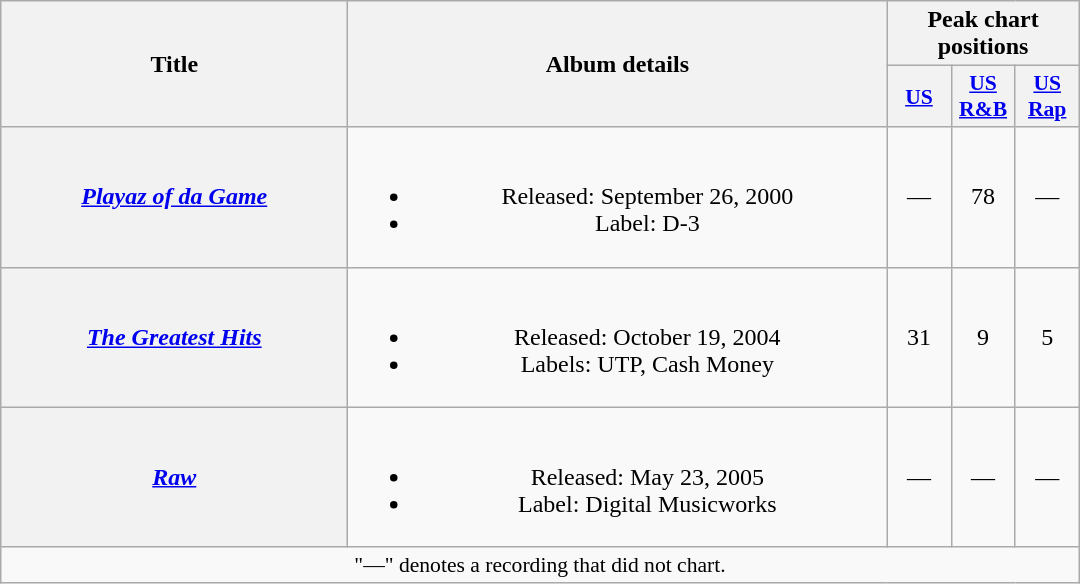<table class="wikitable plainrowheaders" style="text-align:center;" border="1">
<tr>
<th scope="col" rowspan="2" style="width:14em;">Title</th>
<th scope="col" rowspan="2" style="width:22em;">Album details</th>
<th scope="col" colspan="3">Peak chart positions</th>
</tr>
<tr>
<th scope="col" style="width:2.5em;font-size:90%;"><a href='#'>US</a><br></th>
<th scope="col" style="width:2.5em;font-size:90%;"><a href='#'>US<br>R&B</a><br></th>
<th scope="col" style="width:2.5em;font-size:90%;"><a href='#'>US<br>Rap</a><br></th>
</tr>
<tr>
<th scope="row"><em><a href='#'>Playaz of da Game</a></em></th>
<td><br><ul><li>Released: September 26, 2000</li><li>Label: D-3</li></ul></td>
<td>—</td>
<td>78</td>
<td>—</td>
</tr>
<tr>
<th scope="row"><em><a href='#'>The Greatest Hits</a></em></th>
<td><br><ul><li>Released: October 19, 2004</li><li>Labels: UTP, Cash Money</li></ul></td>
<td>31</td>
<td>9</td>
<td>5</td>
</tr>
<tr>
<th scope="row"><em><a href='#'>Raw</a></em></th>
<td><br><ul><li>Released: May 23, 2005</li><li>Label: Digital Musicworks</li></ul></td>
<td>—</td>
<td>—</td>
<td>—</td>
</tr>
<tr>
<td colspan="14" style="font-size:90%">"—" denotes a recording that did not chart.</td>
</tr>
</table>
